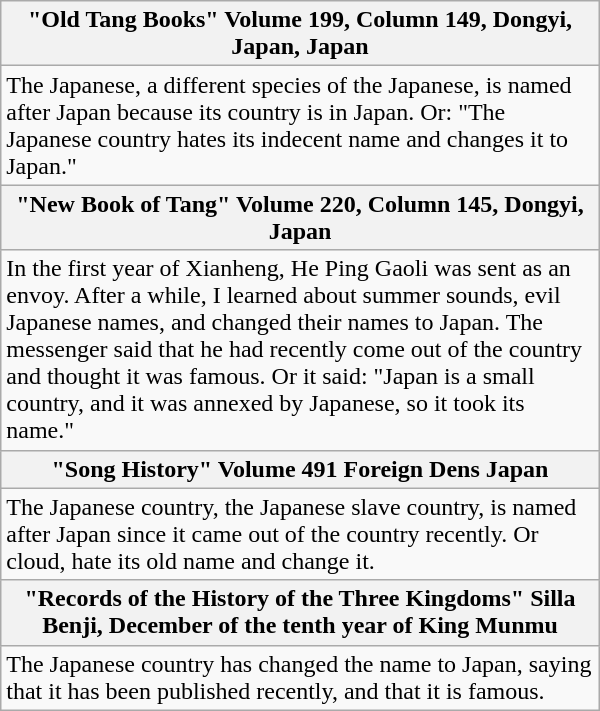<table class="wikitable" style="float: right; width: 25em; margin: 0px 0px 7px 7px;">
<tr>
<th>"Old Tang Books" Volume 199, Column 149, Dongyi, Japan, Japan</th>
</tr>
<tr>
<td>The Japanese, a different species of the Japanese, is named after Japan because its country is in Japan. Or: "The Japanese country hates its indecent name and changes it to Japan."</td>
</tr>
<tr>
<th>"New Book of Tang" Volume 220, Column 145, Dongyi, Japan</th>
</tr>
<tr>
<td>In the first year of Xianheng, He Ping Gaoli was sent as an envoy. After a while, I learned about summer sounds, evil Japanese names, and changed their names to Japan. The messenger said that he had recently come out of the country and thought it was famous. Or it said: "Japan is a small country, and it was annexed by Japanese, so it took its name."</td>
</tr>
<tr>
<th>"Song History" Volume 491 Foreign Dens Japan</th>
</tr>
<tr>
<td>The Japanese country, the Japanese slave country, is named after Japan since it came out of the country recently. Or cloud, hate its old name and change it.</td>
</tr>
<tr>
<th>"Records of the History of the Three Kingdoms" Silla Benji, December of the tenth year of King Munmu</th>
</tr>
<tr>
<td>The Japanese country has changed the name to Japan, saying that it has been published recently, and that it is famous.</td>
</tr>
</table>
